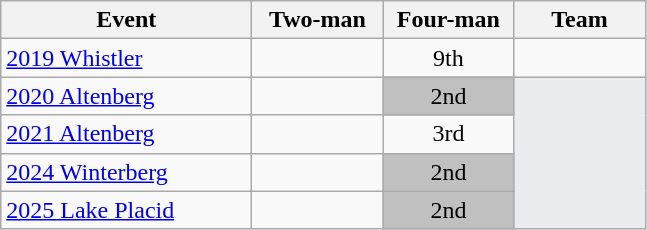<table class="wikitable" style="text-align:center">
<tr>
<th style="width:160px">Event</th>
<th style="width:80px">Two-man</th>
<th style="width:80px">Four-man</th>
<th style="width:80px">Team</th>
</tr>
<tr>
<td style="text-align:left"> <a href='#'>2019 Whistler</a></td>
<td></td>
<td>9th</td>
<td></td>
</tr>
<tr>
<td style="text-align:left"> <a href='#'>2020 Altenberg</a></td>
<td></td>
<td style="background:silver">2nd</td>
<td rowspan=4 style="background:#EAECF0"></td>
</tr>
<tr>
<td style="text-align:left"> <a href='#'>2021 Altenberg</a></td>
<td></td>
<td style="background:CC9966">3rd</td>
</tr>
<tr>
<td style="text-align:left"> <a href='#'>2024 Winterberg</a></td>
<td></td>
<td style="background:silver">2nd</td>
</tr>
<tr>
<td style="text-align:left"> <a href='#'>2025 Lake Placid</a></td>
<td></td>
<td style="background:silver">2nd</td>
</tr>
</table>
